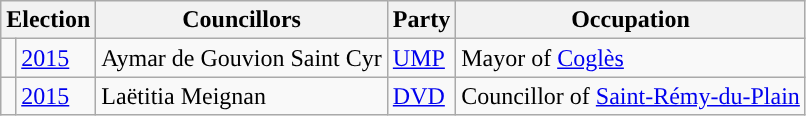<table class="wikitable">
<tr>
<th colspan="2">Election</th>
<th>Councillors</th>
<th>Party</th>
<th>Occupation</th>
</tr>
<tr>
<td style="background-color: "></td>
<td><a href='#'>2015</a></td>
<td>Aymar de Gouvion Saint Cyr</td>
<td><a href='#'>UMP</a></td>
<td>Mayor of <a href='#'>Coglès</a></td>
</tr>
<tr>
<td style="background-color: "></td>
<td><a href='#'>2015</a></td>
<td>Laëtitia Meignan</td>
<td><a href='#'>DVD</a></td>
<td>Councillor of <a href='#'>Saint-Rémy-du-Plain</a></td>
</tr>
</table>
